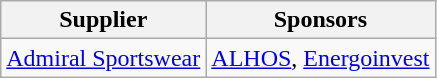<table class="wikitable">
<tr>
<th>Supplier</th>
<th>Sponsors</th>
</tr>
<tr>
<td> <a href='#'>Admiral Sportswear</a></td>
<td> <a href='#'>ALHOS</a>, <a href='#'>Energoinvest</a></td>
</tr>
</table>
